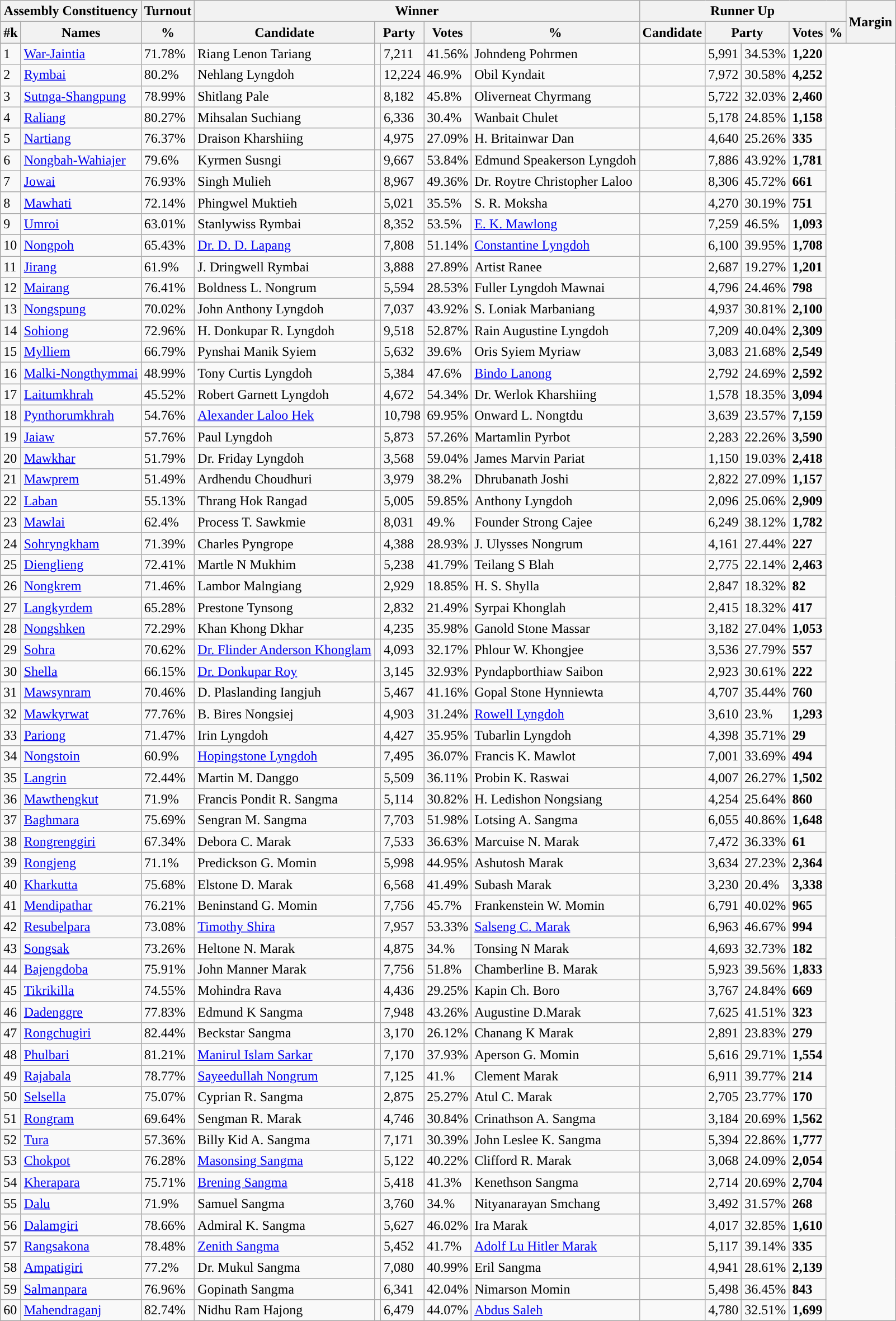<table class="wikitable sortable">
<tr>
<th colspan="2">Assembly Constituency</th>
<th>Turnout</th>
<th colspan="5">Winner</th>
<th colspan="5">Runner Up</th>
<th rowspan="2" data-sort-type=number>Margin</th>
</tr>
<tr>
<th>#k</th>
<th>Names</th>
<th>%</th>
<th>Candidate</th>
<th colspan="2">Party</th>
<th data-sort-type=number>Votes</th>
<th>%</th>
<th>Candidate</th>
<th colspan="2">Party</th>
<th data-sort-type=number>Votes</th>
<th>%</th>
</tr>
<tr>
<td>1</td>
<td><a href='#'>War-Jaintia</a></td>
<td>71.78%</td>
<td>Riang Lenon Tariang</td>
<td></td>
<td>7,211</td>
<td>41.56%</td>
<td>Johndeng Pohrmen</td>
<td></td>
<td>5,991</td>
<td>34.53%</td>
<td style="background:"><span><strong>1,220</strong></span></td>
</tr>
<tr>
<td>2</td>
<td><a href='#'>Rymbai</a></td>
<td>80.2%</td>
<td>Nehlang Lyngdoh</td>
<td></td>
<td>12,224</td>
<td>46.9%</td>
<td>Obil Kyndait</td>
<td></td>
<td>7,972</td>
<td>30.58%</td>
<td style="background:"><span><strong>4,252</strong></span></td>
</tr>
<tr>
<td>3</td>
<td><a href='#'>Sutnga-Shangpung</a></td>
<td>78.99%</td>
<td>Shitlang Pale</td>
<td></td>
<td>8,182</td>
<td>45.8%</td>
<td>Oliverneat Chyrmang</td>
<td></td>
<td>5,722</td>
<td>32.03%</td>
<td style="background:"><span><strong>2,460</strong></span></td>
</tr>
<tr>
<td>4</td>
<td><a href='#'>Raliang</a></td>
<td>80.27%</td>
<td>Mihsalan Suchiang</td>
<td></td>
<td>6,336</td>
<td>30.4%</td>
<td>Wanbait Chulet</td>
<td></td>
<td>5,178</td>
<td>24.85%</td>
<td style="background:"><span><strong>1,158</strong></span></td>
</tr>
<tr>
<td>5</td>
<td><a href='#'>Nartiang</a></td>
<td>76.37%</td>
<td>Draison Kharshiing</td>
<td></td>
<td>4,975</td>
<td>27.09%</td>
<td>H. Britainwar Dan</td>
<td></td>
<td>4,640</td>
<td>25.26%</td>
<td style="background:"><span><strong>335</strong></span></td>
</tr>
<tr>
<td>6</td>
<td><a href='#'>Nongbah-Wahiajer</a></td>
<td>79.6%</td>
<td>Kyrmen Susngi</td>
<td></td>
<td>9,667</td>
<td>53.84%</td>
<td>Edmund Speakerson Lyngdoh</td>
<td></td>
<td>7,886</td>
<td>43.92%</td>
<td style="background:"><span><strong>1,781</strong></span></td>
</tr>
<tr>
<td>7</td>
<td><a href='#'>Jowai</a></td>
<td>76.93%</td>
<td>Singh Mulieh</td>
<td></td>
<td>8,967</td>
<td>49.36%</td>
<td>Dr. Roytre Christopher Laloo</td>
<td></td>
<td>8,306</td>
<td>45.72%</td>
<td style="background:"><span><strong>661</strong></span></td>
</tr>
<tr>
<td>8</td>
<td><a href='#'>Mawhati</a></td>
<td>72.14%</td>
<td>Phingwel Muktieh</td>
<td></td>
<td>5,021</td>
<td>35.5%</td>
<td>S. R. Moksha</td>
<td></td>
<td>4,270</td>
<td>30.19%</td>
<td style="background:"><span><strong>751</strong></span></td>
</tr>
<tr>
<td>9</td>
<td><a href='#'>Umroi</a></td>
<td>63.01%</td>
<td>Stanlywiss Rymbai</td>
<td></td>
<td>8,352</td>
<td>53.5%</td>
<td><a href='#'>E. K. Mawlong</a></td>
<td></td>
<td>7,259</td>
<td>46.5%</td>
<td style="background:"><span><strong>1,093</strong></span></td>
</tr>
<tr>
<td>10</td>
<td><a href='#'>Nongpoh</a></td>
<td>65.43%</td>
<td><a href='#'>Dr. D. D. Lapang</a></td>
<td></td>
<td>7,808</td>
<td>51.14%</td>
<td><a href='#'>Constantine Lyngdoh</a></td>
<td></td>
<td>6,100</td>
<td>39.95%</td>
<td style="background:"><span><strong>1,708</strong></span></td>
</tr>
<tr>
<td>11</td>
<td><a href='#'>Jirang</a></td>
<td>61.9%</td>
<td>J. Dringwell Rymbai</td>
<td></td>
<td>3,888</td>
<td>27.89%</td>
<td>Artist Ranee</td>
<td></td>
<td>2,687</td>
<td>19.27%</td>
<td style="background:"><span><strong>1,201</strong></span></td>
</tr>
<tr>
<td>12</td>
<td><a href='#'>Mairang</a></td>
<td>76.41%</td>
<td>Boldness L. Nongrum</td>
<td></td>
<td>5,594</td>
<td>28.53%</td>
<td>Fuller Lyngdoh Mawnai</td>
<td></td>
<td>4,796</td>
<td>24.46%</td>
<td style="background:"><span><strong>798</strong></span></td>
</tr>
<tr>
<td>13</td>
<td><a href='#'>Nongspung</a></td>
<td>70.02%</td>
<td>John Anthony Lyngdoh</td>
<td></td>
<td>7,037</td>
<td>43.92%</td>
<td>S. Loniak Marbaniang</td>
<td></td>
<td>4,937</td>
<td>30.81%</td>
<td style="background:"><span><strong>2,100</strong></span></td>
</tr>
<tr>
<td>14</td>
<td><a href='#'>Sohiong</a></td>
<td>72.96%</td>
<td>H. Donkupar R. Lyngdoh</td>
<td></td>
<td>9,518</td>
<td>52.87%</td>
<td>Rain Augustine Lyngdoh</td>
<td></td>
<td>7,209</td>
<td>40.04%</td>
<td style="background:"><span><strong>2,309</strong></span></td>
</tr>
<tr>
<td>15</td>
<td><a href='#'>Mylliem</a></td>
<td>66.79%</td>
<td>Pynshai Manik Syiem</td>
<td></td>
<td>5,632</td>
<td>39.6%</td>
<td>Oris Syiem Myriaw</td>
<td></td>
<td>3,083</td>
<td>21.68%</td>
<td style="background:"><span><strong>2,549</strong></span></td>
</tr>
<tr>
<td>16</td>
<td><a href='#'>Malki-Nongthymmai</a></td>
<td>48.99%</td>
<td>Tony Curtis Lyngdoh</td>
<td></td>
<td>5,384</td>
<td>47.6%</td>
<td><a href='#'>Bindo Lanong</a></td>
<td></td>
<td>2,792</td>
<td>24.69%</td>
<td style="background:"><span><strong>2,592</strong></span></td>
</tr>
<tr>
<td>17</td>
<td><a href='#'>Laitumkhrah</a></td>
<td>45.52%</td>
<td>Robert Garnett Lyngdoh</td>
<td></td>
<td>4,672</td>
<td>54.34%</td>
<td>Dr. Werlok Kharshiing</td>
<td></td>
<td>1,578</td>
<td>18.35%</td>
<td style="background:"><span><strong>3,094</strong></span></td>
</tr>
<tr>
<td>18</td>
<td><a href='#'>Pynthorumkhrah</a></td>
<td>54.76%</td>
<td><a href='#'>Alexander Laloo Hek</a></td>
<td></td>
<td>10,798</td>
<td>69.95%</td>
<td>Onward L. Nongtdu</td>
<td></td>
<td>3,639</td>
<td>23.57%</td>
<td style="background:"><span><strong>7,159</strong></span></td>
</tr>
<tr>
<td>19</td>
<td><a href='#'>Jaiaw</a></td>
<td>57.76%</td>
<td>Paul Lyngdoh</td>
<td></td>
<td>5,873</td>
<td>57.26%</td>
<td>Martamlin Pyrbot</td>
<td></td>
<td>2,283</td>
<td>22.26%</td>
<td style="background:"><span><strong>3,590</strong></span></td>
</tr>
<tr>
<td>20</td>
<td><a href='#'>Mawkhar</a></td>
<td>51.79%</td>
<td>Dr. Friday Lyngdoh</td>
<td></td>
<td>3,568</td>
<td>59.04%</td>
<td>James Marvin Pariat</td>
<td></td>
<td>1,150</td>
<td>19.03%</td>
<td style="background:"><span><strong>2,418</strong></span></td>
</tr>
<tr>
<td>21</td>
<td><a href='#'>Mawprem</a></td>
<td>51.49%</td>
<td>Ardhendu Choudhuri</td>
<td></td>
<td>3,979</td>
<td>38.2%</td>
<td>Dhrubanath Joshi</td>
<td></td>
<td>2,822</td>
<td>27.09%</td>
<td style="background:"><span><strong>1,157</strong></span></td>
</tr>
<tr>
<td>22</td>
<td><a href='#'>Laban</a></td>
<td>55.13%</td>
<td>Thrang Hok Rangad</td>
<td></td>
<td>5,005</td>
<td>59.85%</td>
<td>Anthony Lyngdoh</td>
<td></td>
<td>2,096</td>
<td>25.06%</td>
<td style="background:"><span><strong>2,909</strong></span></td>
</tr>
<tr>
<td>23</td>
<td><a href='#'>Mawlai</a></td>
<td>62.4%</td>
<td>Process T. Sawkmie</td>
<td></td>
<td>8,031</td>
<td>49.%</td>
<td>Founder Strong Cajee</td>
<td></td>
<td>6,249</td>
<td>38.12%</td>
<td style="background:"><span><strong>1,782</strong></span></td>
</tr>
<tr>
<td>24</td>
<td><a href='#'>Sohryngkham</a></td>
<td>71.39%</td>
<td>Charles Pyngrope</td>
<td></td>
<td>4,388</td>
<td>28.93%</td>
<td>J. Ulysses Nongrum</td>
<td></td>
<td>4,161</td>
<td>27.44%</td>
<td style="background:"><span><strong>227</strong></span></td>
</tr>
<tr>
<td>25</td>
<td><a href='#'>Dienglieng</a></td>
<td>72.41%</td>
<td>Martle N Mukhim</td>
<td></td>
<td>5,238</td>
<td>41.79%</td>
<td>Teilang S Blah</td>
<td></td>
<td>2,775</td>
<td>22.14%</td>
<td style="background:"><span><strong>2,463</strong></span></td>
</tr>
<tr>
<td>26</td>
<td><a href='#'>Nongkrem</a></td>
<td>71.46%</td>
<td>Lambor Malngiang</td>
<td></td>
<td>2,929</td>
<td>18.85%</td>
<td>H. S. Shylla</td>
<td></td>
<td>2,847</td>
<td>18.32%</td>
<td style="background:"><span><strong>82</strong></span></td>
</tr>
<tr>
<td>27</td>
<td><a href='#'>Langkyrdem</a></td>
<td>65.28%</td>
<td>Prestone Tynsong</td>
<td></td>
<td>2,832</td>
<td>21.49%</td>
<td>Syrpai Khonglah</td>
<td></td>
<td>2,415</td>
<td>18.32%</td>
<td style="background:"><span><strong>417</strong></span></td>
</tr>
<tr>
<td>28</td>
<td><a href='#'>Nongshken</a></td>
<td>72.29%</td>
<td>Khan Khong Dkhar</td>
<td></td>
<td>4,235</td>
<td>35.98%</td>
<td>Ganold Stone Massar</td>
<td></td>
<td>3,182</td>
<td>27.04%</td>
<td style="background:"><span><strong>1,053</strong></span></td>
</tr>
<tr>
<td>29</td>
<td><a href='#'>Sohra</a></td>
<td>70.62%</td>
<td><a href='#'>Dr. Flinder Anderson Khonglam</a></td>
<td></td>
<td>4,093</td>
<td>32.17%</td>
<td>Phlour W. Khongjee</td>
<td></td>
<td>3,536</td>
<td>27.79%</td>
<td style="background:"><span><strong>557</strong></span></td>
</tr>
<tr>
<td>30</td>
<td><a href='#'>Shella</a></td>
<td>66.15%</td>
<td><a href='#'>Dr. Donkupar Roy</a></td>
<td></td>
<td>3,145</td>
<td>32.93%</td>
<td>Pyndapborthiaw Saibon</td>
<td></td>
<td>2,923</td>
<td>30.61%</td>
<td style="background:"><span><strong>222</strong></span></td>
</tr>
<tr>
<td>31</td>
<td><a href='#'>Mawsynram</a></td>
<td>70.46%</td>
<td>D. Plaslanding Iangjuh</td>
<td></td>
<td>5,467</td>
<td>41.16%</td>
<td>Gopal Stone Hynniewta</td>
<td></td>
<td>4,707</td>
<td>35.44%</td>
<td style="background:"><span><strong>760</strong></span></td>
</tr>
<tr>
<td>32</td>
<td><a href='#'>Mawkyrwat</a></td>
<td>77.76%</td>
<td>B. Bires Nongsiej</td>
<td></td>
<td>4,903</td>
<td>31.24%</td>
<td><a href='#'>Rowell Lyngdoh</a></td>
<td></td>
<td>3,610</td>
<td>23.%</td>
<td style="background:"><span><strong>1,293</strong></span></td>
</tr>
<tr>
<td>33</td>
<td><a href='#'>Pariong</a></td>
<td>71.47%</td>
<td>Irin Lyngdoh</td>
<td></td>
<td>4,427</td>
<td>35.95%</td>
<td>Tubarlin Lyngdoh</td>
<td></td>
<td>4,398</td>
<td>35.71%</td>
<td style="background:"><span><strong>29</strong></span></td>
</tr>
<tr>
<td>34</td>
<td><a href='#'>Nongstoin</a></td>
<td>60.9%</td>
<td><a href='#'>Hopingstone Lyngdoh</a></td>
<td></td>
<td>7,495</td>
<td>36.07%</td>
<td>Francis K. Mawlot</td>
<td></td>
<td>7,001</td>
<td>33.69%</td>
<td style="background:"><span><strong>494</strong></span></td>
</tr>
<tr>
<td>35</td>
<td><a href='#'>Langrin</a></td>
<td>72.44%</td>
<td>Martin M. Danggo</td>
<td></td>
<td>5,509</td>
<td>36.11%</td>
<td>Probin K. Raswai</td>
<td></td>
<td>4,007</td>
<td>26.27%</td>
<td style="background:"><span><strong>1,502</strong></span></td>
</tr>
<tr>
<td>36</td>
<td><a href='#'>Mawthengkut</a></td>
<td>71.9%</td>
<td>Francis Pondit R. Sangma</td>
<td></td>
<td>5,114</td>
<td>30.82%</td>
<td>H. Ledishon Nongsiang</td>
<td></td>
<td>4,254</td>
<td>25.64%</td>
<td style="background:"><span><strong>860</strong></span></td>
</tr>
<tr>
<td>37</td>
<td><a href='#'>Baghmara</a></td>
<td>75.69%</td>
<td>Sengran M. Sangma</td>
<td></td>
<td>7,703</td>
<td>51.98%</td>
<td>Lotsing A. Sangma</td>
<td></td>
<td>6,055</td>
<td>40.86%</td>
<td style="background:"><span><strong>1,648</strong></span></td>
</tr>
<tr>
<td>38</td>
<td><a href='#'>Rongrenggiri</a></td>
<td>67.34%</td>
<td>Debora C. Marak</td>
<td></td>
<td>7,533</td>
<td>36.63%</td>
<td>Marcuise N. Marak</td>
<td></td>
<td>7,472</td>
<td>36.33%</td>
<td style="background:"><span><strong>61</strong></span></td>
</tr>
<tr>
<td>39</td>
<td><a href='#'>Rongjeng</a></td>
<td>71.1%</td>
<td>Predickson G. Momin</td>
<td></td>
<td>5,998</td>
<td>44.95%</td>
<td>Ashutosh Marak</td>
<td></td>
<td>3,634</td>
<td>27.23%</td>
<td style="background:"><span><strong>2,364</strong></span></td>
</tr>
<tr>
<td>40</td>
<td><a href='#'>Kharkutta</a></td>
<td>75.68%</td>
<td>Elstone D. Marak</td>
<td></td>
<td>6,568</td>
<td>41.49%</td>
<td>Subash Marak</td>
<td></td>
<td>3,230</td>
<td>20.4%</td>
<td style="background:"><span><strong>3,338</strong></span></td>
</tr>
<tr>
<td>41</td>
<td><a href='#'>Mendipathar</a></td>
<td>76.21%</td>
<td>Beninstand G. Momin</td>
<td></td>
<td>7,756</td>
<td>45.7%</td>
<td>Frankenstein W. Momin</td>
<td></td>
<td>6,791</td>
<td>40.02%</td>
<td style="background:"><span><strong>965</strong></span></td>
</tr>
<tr>
<td>42</td>
<td><a href='#'>Resubelpara</a></td>
<td>73.08%</td>
<td><a href='#'>Timothy Shira</a></td>
<td></td>
<td>7,957</td>
<td>53.33%</td>
<td><a href='#'>Salseng C. Marak</a></td>
<td></td>
<td>6,963</td>
<td>46.67%</td>
<td style="background:"><span><strong>994</strong></span></td>
</tr>
<tr>
<td>43</td>
<td><a href='#'>Songsak</a></td>
<td>73.26%</td>
<td>Heltone N. Marak</td>
<td></td>
<td>4,875</td>
<td>34.%</td>
<td>Tonsing N Marak</td>
<td></td>
<td>4,693</td>
<td>32.73%</td>
<td style="background:"><span><strong>182</strong></span></td>
</tr>
<tr>
<td>44</td>
<td><a href='#'>Bajengdoba</a></td>
<td>75.91%</td>
<td>John Manner Marak</td>
<td></td>
<td>7,756</td>
<td>51.8%</td>
<td>Chamberline B. Marak</td>
<td></td>
<td>5,923</td>
<td>39.56%</td>
<td style="background:"><span><strong>1,833</strong></span></td>
</tr>
<tr>
<td>45</td>
<td><a href='#'>Tikrikilla</a></td>
<td>74.55%</td>
<td>Mohindra Rava</td>
<td></td>
<td>4,436</td>
<td>29.25%</td>
<td>Kapin Ch. Boro</td>
<td></td>
<td>3,767</td>
<td>24.84%</td>
<td style="background:"><span><strong>669</strong></span></td>
</tr>
<tr>
<td>46</td>
<td><a href='#'>Dadenggre</a></td>
<td>77.83%</td>
<td>Edmund K Sangma</td>
<td></td>
<td>7,948</td>
<td>43.26%</td>
<td>Augustine D.Marak</td>
<td></td>
<td>7,625</td>
<td>41.51%</td>
<td style="background:"><span><strong>323</strong></span></td>
</tr>
<tr>
<td>47</td>
<td><a href='#'>Rongchugiri</a></td>
<td>82.44%</td>
<td>Beckstar Sangma</td>
<td></td>
<td>3,170</td>
<td>26.12%</td>
<td>Chanang K Marak</td>
<td></td>
<td>2,891</td>
<td>23.83%</td>
<td style="background:"><span><strong>279</strong></span></td>
</tr>
<tr>
<td>48</td>
<td><a href='#'>Phulbari</a></td>
<td>81.21%</td>
<td><a href='#'>Manirul Islam Sarkar</a></td>
<td></td>
<td>7,170</td>
<td>37.93%</td>
<td>Aperson G. Momin</td>
<td></td>
<td>5,616</td>
<td>29.71%</td>
<td style="background:"><span><strong>1,554</strong></span></td>
</tr>
<tr>
<td>49</td>
<td><a href='#'>Rajabala</a></td>
<td>78.77%</td>
<td><a href='#'>Sayeedullah Nongrum</a></td>
<td></td>
<td>7,125</td>
<td>41.%</td>
<td>Clement Marak</td>
<td></td>
<td>6,911</td>
<td>39.77%</td>
<td style="background:"><span><strong>214</strong></span></td>
</tr>
<tr>
<td>50</td>
<td><a href='#'>Selsella</a></td>
<td>75.07%</td>
<td>Cyprian R. Sangma</td>
<td></td>
<td>2,875</td>
<td>25.27%</td>
<td>Atul C. Marak</td>
<td></td>
<td>2,705</td>
<td>23.77%</td>
<td style="background:"><span><strong>170</strong></span></td>
</tr>
<tr>
<td>51</td>
<td><a href='#'>Rongram</a></td>
<td>69.64%</td>
<td>Sengman R. Marak</td>
<td></td>
<td>4,746</td>
<td>30.84%</td>
<td>Crinathson A. Sangma</td>
<td></td>
<td>3,184</td>
<td>20.69%</td>
<td style="background:"><span><strong>1,562</strong></span></td>
</tr>
<tr>
<td>52</td>
<td><a href='#'>Tura</a></td>
<td>57.36%</td>
<td>Billy Kid A. Sangma</td>
<td></td>
<td>7,171</td>
<td>30.39%</td>
<td>John Leslee K. Sangma</td>
<td></td>
<td>5,394</td>
<td>22.86%</td>
<td style="background:"><span><strong>1,777</strong></span></td>
</tr>
<tr>
<td>53</td>
<td><a href='#'>Chokpot</a></td>
<td>76.28%</td>
<td><a href='#'>Masonsing Sangma</a></td>
<td></td>
<td>5,122</td>
<td>40.22%</td>
<td>Clifford R. Marak</td>
<td></td>
<td>3,068</td>
<td>24.09%</td>
<td style="background:"><span><strong>2,054</strong></span></td>
</tr>
<tr>
<td>54</td>
<td><a href='#'>Kherapara</a></td>
<td>75.71%</td>
<td><a href='#'>Brening Sangma</a></td>
<td></td>
<td>5,418</td>
<td>41.3%</td>
<td>Kenethson Sangma</td>
<td></td>
<td>2,714</td>
<td>20.69%</td>
<td style="background:"><span><strong>2,704</strong></span></td>
</tr>
<tr>
<td>55</td>
<td><a href='#'>Dalu</a></td>
<td>71.9%</td>
<td>Samuel Sangma</td>
<td></td>
<td>3,760</td>
<td>34.%</td>
<td>Nityanarayan Smchang</td>
<td></td>
<td>3,492</td>
<td>31.57%</td>
<td style="background:"><span><strong>268</strong></span></td>
</tr>
<tr>
<td>56</td>
<td><a href='#'>Dalamgiri</a></td>
<td>78.66%</td>
<td>Admiral K. Sangma</td>
<td></td>
<td>5,627</td>
<td>46.02%</td>
<td>Ira Marak</td>
<td></td>
<td>4,017</td>
<td>32.85%</td>
<td style="background:"><span><strong>1,610</strong></span></td>
</tr>
<tr>
<td>57</td>
<td><a href='#'>Rangsakona</a></td>
<td>78.48%</td>
<td><a href='#'>Zenith Sangma</a></td>
<td></td>
<td>5,452</td>
<td>41.7%</td>
<td><a href='#'>Adolf Lu Hitler Marak</a></td>
<td></td>
<td>5,117</td>
<td>39.14%</td>
<td style="background:"><span><strong>335</strong></span></td>
</tr>
<tr>
<td>58</td>
<td><a href='#'>Ampatigiri</a></td>
<td>77.2%</td>
<td>Dr. Mukul Sangma</td>
<td></td>
<td>7,080</td>
<td>40.99%</td>
<td>Eril Sangma</td>
<td></td>
<td>4,941</td>
<td>28.61%</td>
<td style="background:"><span><strong>2,139</strong></span></td>
</tr>
<tr>
<td>59</td>
<td><a href='#'>Salmanpara</a></td>
<td>76.96%</td>
<td>Gopinath Sangma</td>
<td></td>
<td>6,341</td>
<td>42.04%</td>
<td>Nimarson Momin</td>
<td></td>
<td>5,498</td>
<td>36.45%</td>
<td style="background:"><span><strong>843</strong></span></td>
</tr>
<tr>
<td>60</td>
<td><a href='#'>Mahendraganj</a></td>
<td>82.74%</td>
<td>Nidhu Ram Hajong</td>
<td></td>
<td>6,479</td>
<td>44.07%</td>
<td><a href='#'>Abdus Saleh</a></td>
<td></td>
<td>4,780</td>
<td>32.51%</td>
<td style="background:"><span><strong>1,699</strong></span></td>
</tr>
</table>
